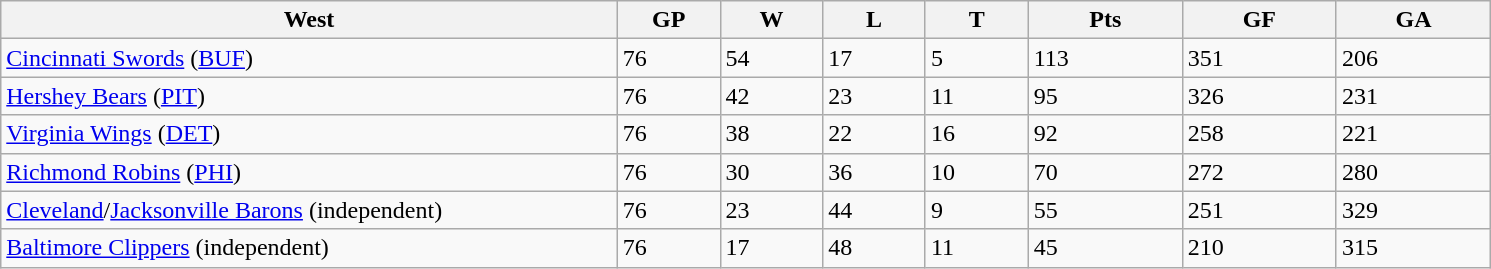<table class="wikitable">
<tr>
<th bgcolor="#DDDDFF" width="30%">West</th>
<th bgcolor="#DDDDFF" width="5%">GP</th>
<th bgcolor="#DDDDFF" width="5%">W</th>
<th bgcolor="#DDDDFF" width="5%">L</th>
<th bgcolor="#DDDDFF" width="5%">T</th>
<th bgcolor="#DDDDFF" width="7.5%">Pts</th>
<th bgcolor="#DDDDFF" width="7.5%">GF</th>
<th bgcolor="#DDDDFF" width="7.5%">GA</th>
</tr>
<tr>
<td><a href='#'>Cincinnati Swords</a> (<a href='#'>BUF</a>)</td>
<td>76</td>
<td>54</td>
<td>17</td>
<td>5</td>
<td>113</td>
<td>351</td>
<td>206</td>
</tr>
<tr>
<td><a href='#'>Hershey Bears</a> (<a href='#'>PIT</a>)</td>
<td>76</td>
<td>42</td>
<td>23</td>
<td>11</td>
<td>95</td>
<td>326</td>
<td>231</td>
</tr>
<tr>
<td><a href='#'>Virginia Wings</a> (<a href='#'>DET</a>)</td>
<td>76</td>
<td>38</td>
<td>22</td>
<td>16</td>
<td>92</td>
<td>258</td>
<td>221</td>
</tr>
<tr>
<td><a href='#'>Richmond Robins</a> (<a href='#'>PHI</a>)</td>
<td>76</td>
<td>30</td>
<td>36</td>
<td>10</td>
<td>70</td>
<td>272</td>
<td>280</td>
</tr>
<tr>
<td><a href='#'>Cleveland</a>/<a href='#'>Jacksonville Barons</a> (independent)</td>
<td>76</td>
<td>23</td>
<td>44</td>
<td>9</td>
<td>55</td>
<td>251</td>
<td>329</td>
</tr>
<tr>
<td><a href='#'>Baltimore Clippers</a> (independent)</td>
<td>76</td>
<td>17</td>
<td>48</td>
<td>11</td>
<td>45</td>
<td>210</td>
<td>315</td>
</tr>
</table>
